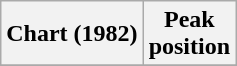<table class="wikitable sortable plainrowheaders">
<tr>
<th>Chart (1982)</th>
<th>Peak<br>position</th>
</tr>
<tr>
</tr>
</table>
